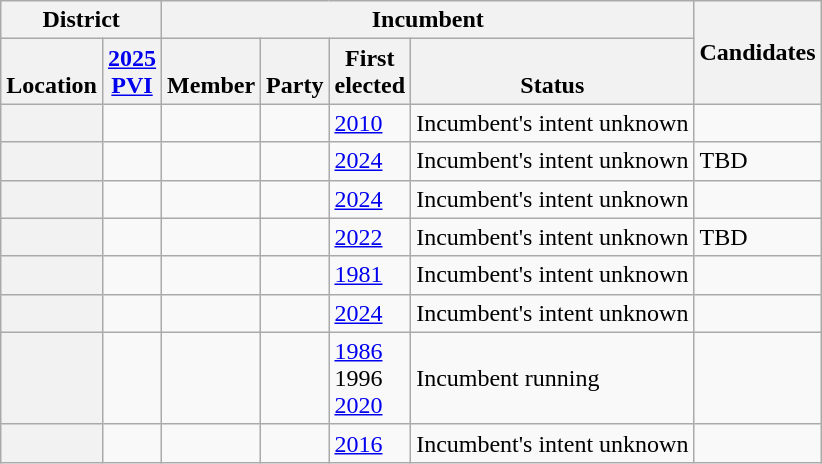<table class="wikitable sortable">
<tr>
<th colspan=2>District</th>
<th colspan=4>Incumbent</th>
<th rowspan=2 class="unsortable">Candidates</th>
</tr>
<tr valign=bottom>
<th>Location</th>
<th><a href='#'>2025<br>PVI</a></th>
<th>Member</th>
<th>Party</th>
<th>First<br>elected</th>
<th>Status</th>
</tr>
<tr>
<th></th>
<td></td>
<td></td>
<td></td>
<td><a href='#'>2010</a></td>
<td>Incumbent's intent unknown</td>
<td></td>
</tr>
<tr>
<th></th>
<td></td>
<td></td>
<td></td>
<td><a href='#'>2024</a></td>
<td>Incumbent's intent unknown</td>
<td>TBD</td>
</tr>
<tr>
<th></th>
<td></td>
<td></td>
<td></td>
<td><a href='#'>2024</a></td>
<td>Incumbent's intent unknown</td>
<td></td>
</tr>
<tr>
<th></th>
<td></td>
<td></td>
<td></td>
<td><a href='#'>2022</a></td>
<td>Incumbent's intent unknown</td>
<td>TBD</td>
</tr>
<tr>
<th></th>
<td></td>
<td></td>
<td></td>
<td><a href='#'>1981 </a></td>
<td>Incumbent's intent unknown</td>
<td></td>
</tr>
<tr>
<th></th>
<td></td>
<td></td>
<td></td>
<td><a href='#'>2024</a></td>
<td>Incumbent's intent unknown</td>
<td></td>
</tr>
<tr>
<th></th>
<td></td>
<td></td>
<td></td>
<td><a href='#'>1986</a><br>1996 <br><a href='#'>2020 </a></td>
<td>Incumbent running</td>
<td></td>
</tr>
<tr>
<th></th>
<td></td>
<td></td>
<td></td>
<td><a href='#'>2016</a></td>
<td>Incumbent's intent unknown</td>
<td></td>
</tr>
</table>
